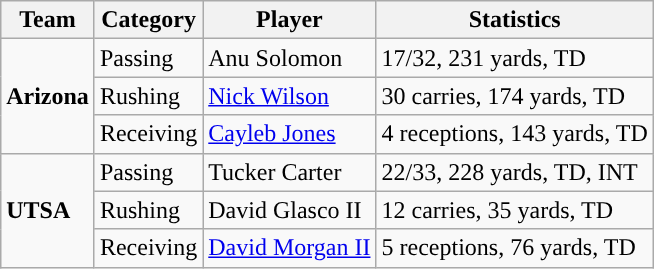<table class="wikitable" style="float: right;">
<tr>
<th>Team</th>
<th>Category</th>
<th>Player</th>
<th>Statistics</th>
</tr>
<tr>
<td rowspan=3><strong>Arizona</strong></td>
<td>Passing</td>
<td>Anu Solomon</td>
<td>17/32, 231 yards, TD</td>
</tr>
<tr>
<td>Rushing</td>
<td><a href='#'>Nick Wilson</a></td>
<td>30 carries, 174 yards, TD</td>
</tr>
<tr>
<td>Receiving</td>
<td><a href='#'>Cayleb Jones</a></td>
<td>4 receptions, 143 yards, TD</td>
</tr>
<tr>
<td rowspan=3><strong>UTSA</strong></td>
<td>Passing</td>
<td>Tucker Carter</td>
<td>22/33, 228 yards, TD, INT</td>
</tr>
<tr>
<td>Rushing</td>
<td>David Glasco II</td>
<td>12 carries, 35 yards, TD</td>
</tr>
<tr>
<td>Receiving</td>
<td><a href='#'>David Morgan II</a></td>
<td>5 receptions, 76 yards, TD</td>
</tr>
</table>
